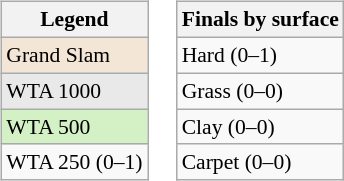<table>
<tr>
<td><br><table class="wikitable" style="font-size:90%">
<tr>
<th>Legend</th>
</tr>
<tr>
<td style="background:#f3e6d7;">Grand Slam</td>
</tr>
<tr>
<td style="background:#e9e9e9;">WTA 1000</td>
</tr>
<tr>
<td style="background:#d4f1c5;">WTA 500</td>
</tr>
<tr>
<td>WTA 250 (0–1)</td>
</tr>
</table>
</td>
<td><br><table class="wikitable" style="font-size:90%">
<tr>
<th>Finals by surface</th>
</tr>
<tr>
<td>Hard (0–1)</td>
</tr>
<tr>
<td>Grass (0–0)</td>
</tr>
<tr>
<td>Clay (0–0)</td>
</tr>
<tr>
<td>Carpet (0–0)</td>
</tr>
</table>
</td>
</tr>
</table>
